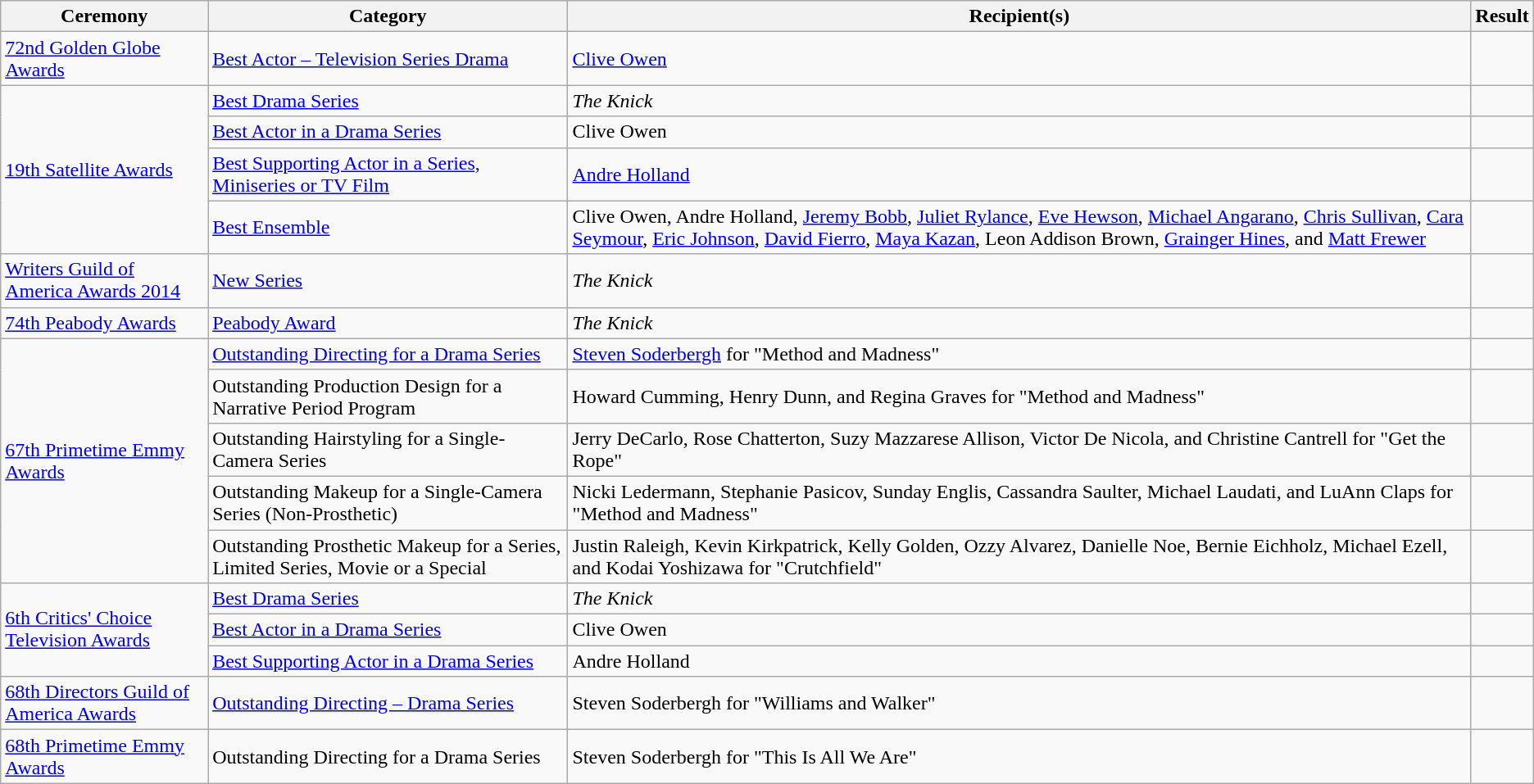<table class="wikitable plainrowheaders sortable">
<tr style="vertical-align:bottom;">
<th scope="col">Ceremony</th>
<th scope="col">Category</th>
<th scope="col">Recipient(s)</th>
<th scope="col">Result</th>
</tr>
<tr>
<td><a href='#'>72nd Golden Globe Awards</a></td>
<td><a href='#'>Best Actor – Television Series Drama</a></td>
<td><a href='#'>Clive Owen</a></td>
<td></td>
</tr>
<tr>
<td rowspan=4><a href='#'>19th Satellite Awards</a></td>
<td><a href='#'>Best Drama Series</a></td>
<td><em>The Knick</em></td>
<td></td>
</tr>
<tr>
<td><a href='#'>Best Actor in a Drama Series</a></td>
<td>Clive Owen</td>
<td></td>
</tr>
<tr>
<td><a href='#'>Best Supporting Actor in a Series, Miniseries or TV Film</a></td>
<td><a href='#'>Andre Holland</a></td>
<td></td>
</tr>
<tr>
<td><a href='#'>Best Ensemble</a></td>
<td>Clive Owen, Andre Holland, <a href='#'>Jeremy Bobb</a>, <a href='#'>Juliet Rylance</a>, <a href='#'>Eve Hewson</a>, <a href='#'>Michael Angarano</a>, <a href='#'>Chris Sullivan</a>, <a href='#'>Cara Seymour</a>, <a href='#'>Eric Johnson</a>, <a href='#'>David Fierro</a>, <a href='#'>Maya Kazan</a>, Leon Addison Brown, <a href='#'>Grainger Hines</a>, and <a href='#'>Matt Frewer</a></td>
<td></td>
</tr>
<tr>
<td><a href='#'>Writers Guild of America Awards 2014</a></td>
<td><a href='#'>New Series</a></td>
<td><em>The Knick</em></td>
<td></td>
</tr>
<tr>
<td><a href='#'>74th Peabody Awards</a></td>
<td><a href='#'>Peabody Award</a></td>
<td><em>The Knick</em></td>
<td></td>
</tr>
<tr>
<td rowspan=5><a href='#'>67th Primetime Emmy Awards</a></td>
<td><a href='#'>Outstanding Directing for a Drama Series</a></td>
<td><a href='#'>Steven Soderbergh</a> for "Method and Madness"</td>
<td></td>
</tr>
<tr>
<td>Outstanding Production Design for a Narrative Period Program</td>
<td>Howard Cumming, Henry Dunn, and Regina Graves for "Method and Madness"</td>
<td></td>
</tr>
<tr>
<td>Outstanding Hairstyling for a Single-Camera Series</td>
<td>Jerry DeCarlo, Rose Chatterton, Suzy Mazzarese Allison, Victor De Nicola, and Christine Cantrell for "Get the Rope"</td>
<td></td>
</tr>
<tr>
<td>Outstanding Makeup for a Single-Camera Series (Non-Prosthetic)</td>
<td>Nicki Ledermann, Stephanie Pasicov, Sunday Englis, Cassandra Saulter, Michael Laudati, and LuAnn Claps for "Method and Madness"</td>
<td></td>
</tr>
<tr>
<td>Outstanding Prosthetic Makeup for a Series, Limited Series, Movie or a Special</td>
<td>Justin Raleigh, Kevin Kirkpatrick, Kelly Golden, Ozzy Alvarez, Danielle Noe, Bernie Eichholz, Michael Ezell, and Kodai Yoshizawa for "Crutchfield"</td>
<td></td>
</tr>
<tr>
<td rowspan=3><a href='#'>6th Critics' Choice Television Awards</a></td>
<td><a href='#'>Best Drama Series</a></td>
<td><em>The Knick</em></td>
<td></td>
</tr>
<tr>
<td><a href='#'>Best Actor in a Drama Series</a></td>
<td>Clive Owen</td>
<td></td>
</tr>
<tr>
<td><a href='#'>Best Supporting Actor in a Drama Series</a></td>
<td>Andre Holland</td>
<td></td>
</tr>
<tr>
<td><a href='#'>68th Directors Guild of America Awards</a></td>
<td><a href='#'>Outstanding Directing – Drama Series</a></td>
<td>Steven Soderbergh for "Williams and Walker"</td>
<td></td>
</tr>
<tr>
<td><a href='#'>68th Primetime Emmy Awards</a></td>
<td>Outstanding Directing for a Drama Series</td>
<td>Steven Soderbergh for "This Is All We Are"</td>
<td></td>
</tr>
</table>
